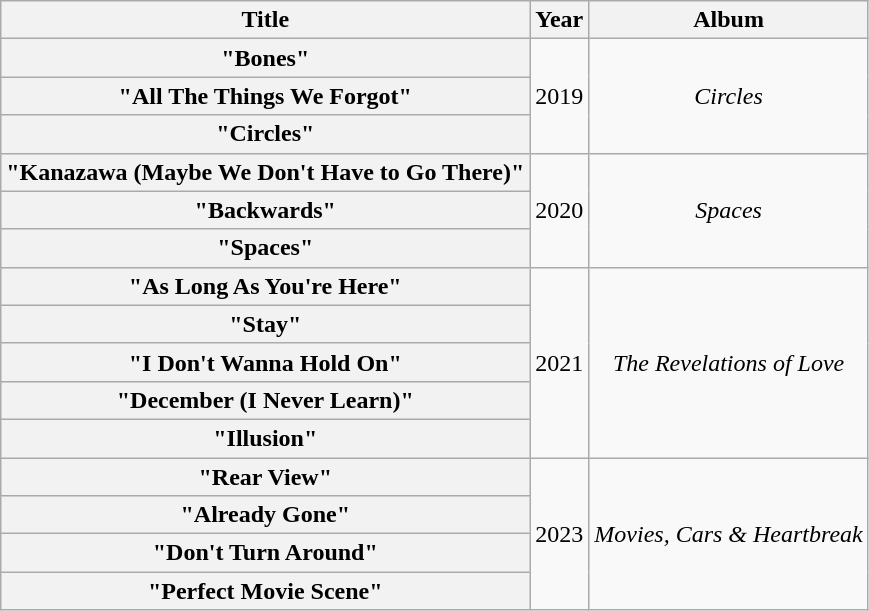<table class="wikitable plainrowheaders" style="text-align:center">
<tr>
<th scope="col">Title</th>
<th scope="col">Year</th>
<th scope="col">Album</th>
</tr>
<tr>
<th scope="row">"Bones"</th>
<td rowspan="3">2019</td>
<td rowspan="3"><em>Circles</em></td>
</tr>
<tr>
<th scope="row">"All The Things We Forgot"</th>
</tr>
<tr>
<th scope="row">"Circles"</th>
</tr>
<tr>
<th scope="row">"Kanazawa (Maybe We Don't Have to Go There)"</th>
<td rowspan="3">2020</td>
<td rowspan="3"><em>Spaces</em></td>
</tr>
<tr>
<th scope="row">"Backwards"</th>
</tr>
<tr>
<th scope="row">"Spaces"</th>
</tr>
<tr>
<th scope="row">"As Long As You're Here"</th>
<td rowspan="5">2021</td>
<td rowspan="5"><em>The Revelations of Love</em></td>
</tr>
<tr>
<th scope="row">"Stay"</th>
</tr>
<tr>
<th scope="row">"I Don't Wanna Hold On"</th>
</tr>
<tr>
<th scope="row">"December (I Never Learn)"</th>
</tr>
<tr>
<th scope="row">"Illusion"</th>
</tr>
<tr>
<th scope="row">"Rear View"</th>
<td rowspan="4">2023</td>
<td rowspan="4"><em>Movies, Cars & Heartbreak</em></td>
</tr>
<tr>
<th scope="row">"Already Gone"</th>
</tr>
<tr>
<th scope="row">"Don't Turn Around"</th>
</tr>
<tr>
<th scope="row">"Perfect Movie Scene"</th>
</tr>
</table>
